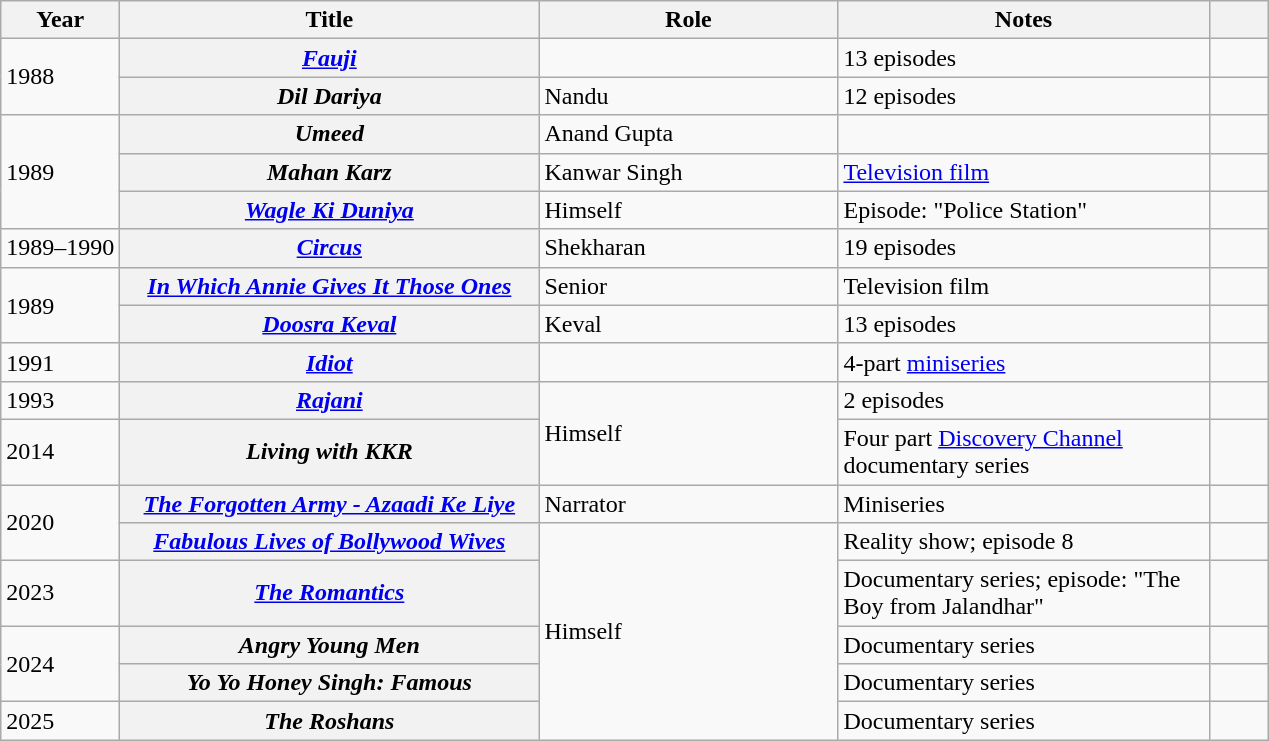<table class="wikitable sortable plainrowheaders" style="text-align: margin;">
<tr>
<th scope="col">Year</th>
<th scope="col" style="width: 17em;">Title</th>
<th scope="col" style="width: 12em;">Role</th>
<th scope="col" style="width: 15em;" class="unsortable">Notes</th>
<th scope="col" style="width: 2em;" class="unsortable"></th>
</tr>
<tr>
<td rowspan="2">1988</td>
<th scope="row"><em><a href='#'>Fauji</a></em></th>
<td></td>
<td>13 episodes</td>
<td style="text-align:center;"><br></td>
</tr>
<tr>
<th scope="row"><em>Dil Dariya</em></th>
<td>Nandu</td>
<td>12 episodes</td>
<td style="text-align:center;"></td>
</tr>
<tr>
<td rowspan="3">1989</td>
<th scope="row"><em>Umeed</em></th>
<td>Anand Gupta</td>
<td></td>
<td style="text-align:center;"></td>
</tr>
<tr>
<th scope="row"><em>Mahan Karz</em></th>
<td>Kanwar Singh</td>
<td><a href='#'>Television film</a></td>
<td style="text-align:center;"></td>
</tr>
<tr>
<th scope="row"><em><a href='#'>Wagle Ki Duniya</a></em></th>
<td>Himself</td>
<td>Episode: "Police Station"</td>
<td style="text-align:center;"></td>
</tr>
<tr>
<td>1989–1990</td>
<th scope="row"><em><a href='#'>Circus</a></em></th>
<td>Shekharan</td>
<td>19 episodes</td>
<td style="text-align:center;"></td>
</tr>
<tr>
<td rowspan="2">1989</td>
<th scope="row"><em><a href='#'>In Which Annie Gives It Those Ones</a></em></th>
<td>Senior</td>
<td>Television film</td>
<td style="text-align:center;"><br></td>
</tr>
<tr>
<th scope="row"><em><a href='#'>Doosra Keval</a></em></th>
<td>Keval</td>
<td>13 episodes</td>
<td style="text-align:center;"></td>
</tr>
<tr>
<td>1991</td>
<th scope="row"><em><a href='#'>Idiot</a></em></th>
<td></td>
<td>4-part <a href='#'>miniseries</a></td>
<td style="text-align:center;"><br></td>
</tr>
<tr>
<td>1993</td>
<th scope="row"><em><a href='#'>Rajani</a></em></th>
<td rowspan="2">Himself</td>
<td>2 episodes</td>
<td style="text-align:center;"><br></td>
</tr>
<tr>
<td>2014</td>
<th scope="row"><em>Living with KKR</em></th>
<td>Four part <a href='#'>Discovery Channel</a> documentary series</td>
<td></td>
</tr>
<tr>
<td rowspan="2">2020</td>
<th scope="row"><em><a href='#'>The Forgotten Army - Azaadi Ke Liye</a></em></th>
<td>Narrator</td>
<td>Miniseries</td>
<td style="text-align:center;"></td>
</tr>
<tr>
<th scope="row"><em><a href='#'>Fabulous Lives of Bollywood Wives</a></em></th>
<td rowspan="5">Himself</td>
<td>Reality show; episode 8</td>
<td style="text-align:center;"></td>
</tr>
<tr>
<td>2023</td>
<th scope="row"><em><a href='#'>The Romantics</a></em></th>
<td>Documentary series; episode: "The Boy from Jalandhar"</td>
<td style="text-align:center;"></td>
</tr>
<tr>
<td rowspan="2">2024</td>
<th scope="row"><em>Angry Young Men</em></th>
<td>Documentary series</td>
<td style="text-align:center;"></td>
</tr>
<tr>
<th scope="row"><em>Yo Yo Honey Singh: Famous</em></th>
<td>Documentary series</td>
<td style="text-align:center;"></td>
</tr>
<tr>
<td>2025</td>
<th scope="row"><em>The Roshans</em></th>
<td>Documentary series</td>
<td style="text-align: center;"></td>
</tr>
</table>
